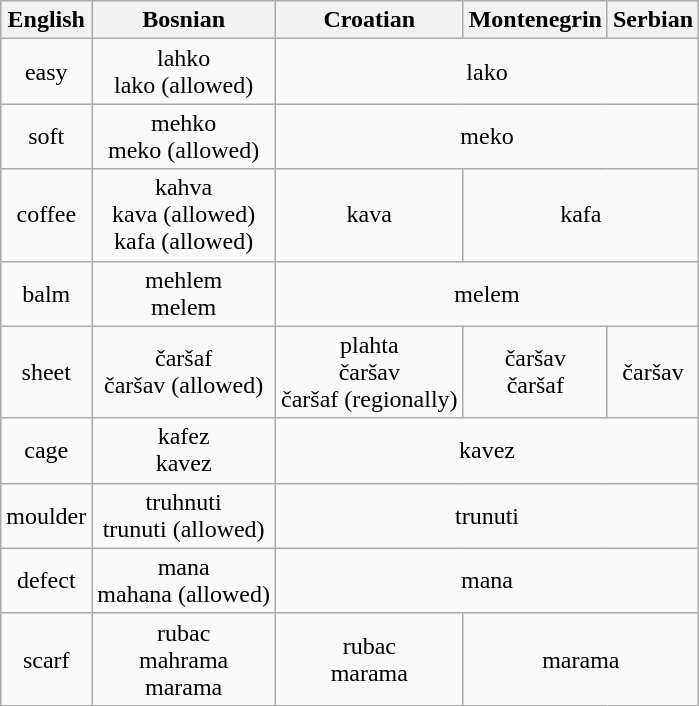<table class="wikitable" style="text-align: center;">
<tr>
<th>English</th>
<th>Bosnian</th>
<th>Croatian</th>
<th>Montenegrin</th>
<th>Serbian</th>
</tr>
<tr>
<td>easy</td>
<td>lahko<br>lako (allowed)</td>
<td colspan="3">lako</td>
</tr>
<tr>
<td>soft</td>
<td>mehko<br>meko (allowed)</td>
<td colspan="3">meko</td>
</tr>
<tr>
<td>coffee</td>
<td>kahva<br>kava (allowed)<br>kafa (allowed)</td>
<td>kava</td>
<td colspan="2">kafa</td>
</tr>
<tr>
<td>balm</td>
<td>mehlem<br>melem</td>
<td colspan="3">melem</td>
</tr>
<tr>
<td>sheet</td>
<td>čaršaf<br>čaršav (allowed)</td>
<td>plahta<br>čaršav<br>čaršaf (regionally)</td>
<td>čaršav<br>čaršaf</td>
<td>čaršav</td>
</tr>
<tr>
<td>cage</td>
<td>kafez<br>kavez</td>
<td colspan="3">kavez</td>
</tr>
<tr>
<td>moulder</td>
<td>truhnuti<br>trunuti (allowed)</td>
<td colspan="3">trunuti</td>
</tr>
<tr>
<td>defect</td>
<td>mana<br>mahana (allowed)</td>
<td colspan="3">mana</td>
</tr>
<tr>
<td>scarf</td>
<td>rubac<br>mahrama<br>marama</td>
<td>rubac<br>marama</td>
<td colspan="2">marama</td>
</tr>
</table>
